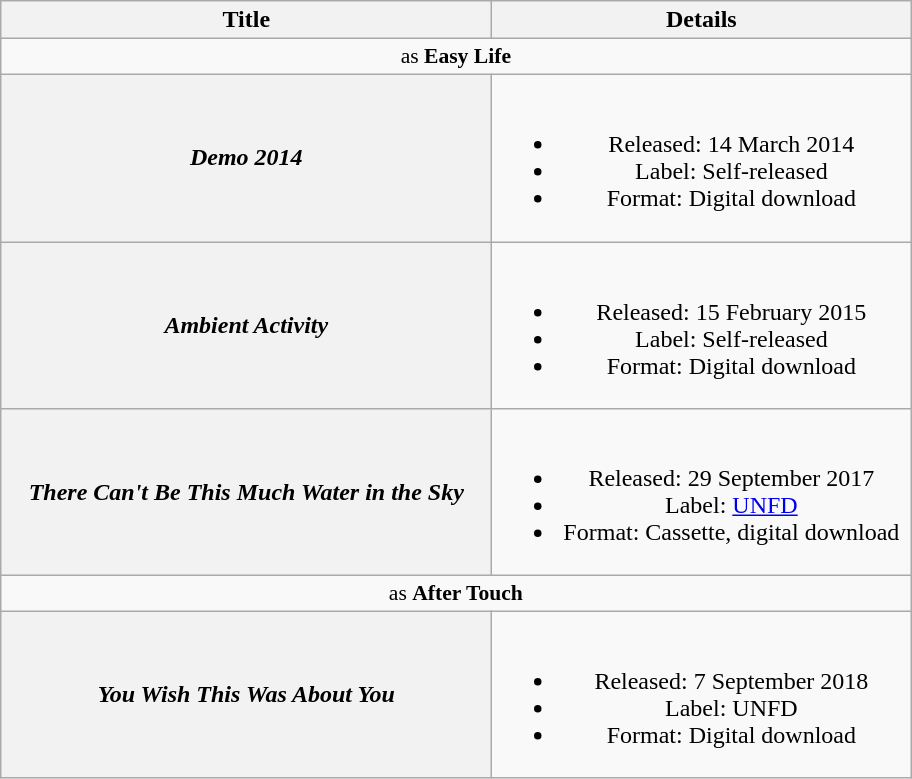<table class="wikitable plainrowheaders" style="text-align:center;">
<tr>
<th scope="col" style="width:20em;">Title</th>
<th scope="col" style="width:17em;">Details</th>
</tr>
<tr>
<td colspan="2" style="font-size:90%">as <strong>Easy Life</strong></td>
</tr>
<tr>
<th scope="row"><em>Demo 2014</em></th>
<td><br><ul><li>Released: 14 March 2014</li><li>Label: Self-released</li><li>Format: Digital download</li></ul></td>
</tr>
<tr>
<th scope="row"><em>Ambient Activity</em></th>
<td><br><ul><li>Released: 15 February 2015</li><li>Label: Self-released</li><li>Format: Digital download</li></ul></td>
</tr>
<tr>
<th scope="row"><em>There Can't Be This Much Water in the Sky</em></th>
<td><br><ul><li>Released: 29 September 2017</li><li>Label: <a href='#'>UNFD</a></li><li>Format: Cassette, digital download</li></ul></td>
</tr>
<tr>
<td colspan="2" style="font-size:90%">as <strong>After Touch</strong></td>
</tr>
<tr>
<th scope="row"><em>You Wish This Was About You</em></th>
<td><br><ul><li>Released: 7 September 2018</li><li>Label: UNFD</li><li>Format: Digital download</li></ul></td>
</tr>
</table>
